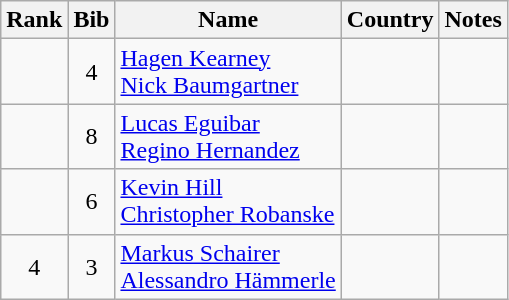<table class="wikitable" style="text-align:center;">
<tr>
<th>Rank</th>
<th>Bib</th>
<th>Name</th>
<th>Country</th>
<th>Notes</th>
</tr>
<tr>
<td></td>
<td>4</td>
<td align=left><a href='#'>Hagen Kearney</a><br><a href='#'>Nick Baumgartner</a></td>
<td align=left></td>
<td></td>
</tr>
<tr>
<td></td>
<td>8</td>
<td align=left><a href='#'>Lucas Eguibar</a><br><a href='#'>Regino Hernandez</a></td>
<td align=left></td>
<td></td>
</tr>
<tr>
<td></td>
<td>6</td>
<td align=left><a href='#'>Kevin Hill</a><br><a href='#'>Christopher Robanske</a></td>
<td align=left></td>
<td></td>
</tr>
<tr>
<td>4</td>
<td>3</td>
<td align=left><a href='#'>Markus Schairer</a><br><a href='#'>Alessandro Hämmerle</a></td>
<td align=left></td>
<td></td>
</tr>
</table>
